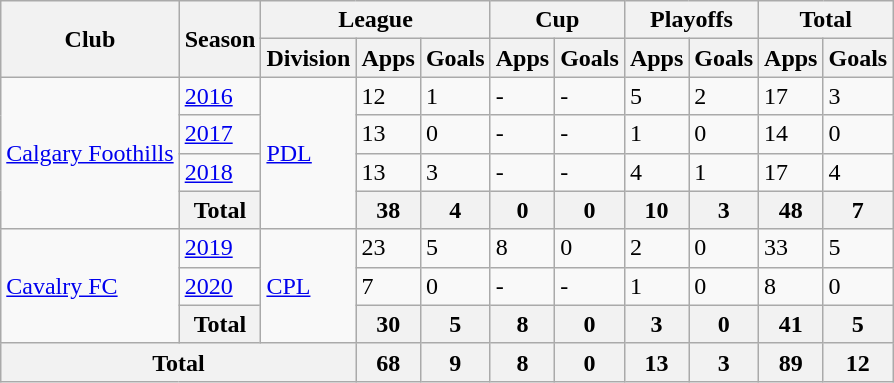<table class="wikitable">
<tr>
<th rowspan="2">Club</th>
<th rowspan="2">Season</th>
<th colspan="3">League</th>
<th colspan="2">Cup</th>
<th colspan="2">Playoffs</th>
<th colspan="2">Total</th>
</tr>
<tr>
<th>Division</th>
<th>Apps</th>
<th>Goals</th>
<th>Apps</th>
<th>Goals</th>
<th>Apps</th>
<th>Goals</th>
<th>Apps</th>
<th>Goals</th>
</tr>
<tr>
<td rowspan="4"><a href='#'>Calgary Foothills</a></td>
<td><a href='#'>2016</a></td>
<td rowspan="4"><a href='#'>PDL</a></td>
<td>12</td>
<td>1</td>
<td>-</td>
<td>-</td>
<td>5</td>
<td>2</td>
<td>17</td>
<td>3</td>
</tr>
<tr>
<td><a href='#'>2017</a></td>
<td>13</td>
<td>0</td>
<td>-</td>
<td>-</td>
<td>1</td>
<td>0</td>
<td>14</td>
<td>0</td>
</tr>
<tr>
<td><a href='#'>2018</a></td>
<td>13</td>
<td>3</td>
<td>-</td>
<td>-</td>
<td>4</td>
<td>1</td>
<td>17</td>
<td>4</td>
</tr>
<tr>
<th>Total</th>
<th>38</th>
<th>4</th>
<th>0</th>
<th>0</th>
<th>10</th>
<th>3</th>
<th>48</th>
<th>7</th>
</tr>
<tr>
<td rowspan="3"><a href='#'>Cavalry FC</a></td>
<td><a href='#'>2019</a></td>
<td rowspan="3"><a href='#'>CPL</a></td>
<td>23</td>
<td>5</td>
<td>8</td>
<td>0</td>
<td>2</td>
<td>0</td>
<td>33</td>
<td>5</td>
</tr>
<tr>
<td><a href='#'>2020</a></td>
<td>7</td>
<td>0</td>
<td>-</td>
<td>-</td>
<td>1</td>
<td>0</td>
<td>8</td>
<td>0</td>
</tr>
<tr>
<th>Total</th>
<th>30</th>
<th>5</th>
<th>8</th>
<th>0</th>
<th>3</th>
<th>0</th>
<th>41</th>
<th>5</th>
</tr>
<tr>
<th colspan="3">Total</th>
<th>68</th>
<th>9</th>
<th>8</th>
<th>0</th>
<th>13</th>
<th>3</th>
<th>89</th>
<th>12</th>
</tr>
</table>
